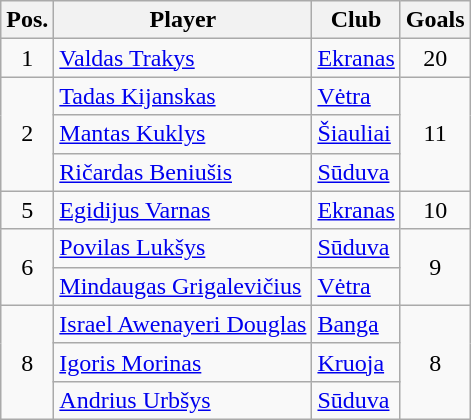<table class="wikitable">
<tr>
<th>Pos.</th>
<th>Player</th>
<th>Club</th>
<th>Goals</th>
</tr>
<tr>
<td rowspan=1 align="center">1</td>
<td> <a href='#'>Valdas Trakys</a></td>
<td><a href='#'>Ekranas</a></td>
<td rowspan=1 align="center">20</td>
</tr>
<tr>
<td rowspan=3 align="center">2</td>
<td> <a href='#'>Tadas Kijanskas</a></td>
<td><a href='#'>Vėtra</a></td>
<td rowspan=3 align="center">11</td>
</tr>
<tr>
<td> <a href='#'>Mantas Kuklys</a></td>
<td><a href='#'>Šiauliai</a></td>
</tr>
<tr>
<td> <a href='#'>Ričardas Beniušis</a></td>
<td><a href='#'>Sūduva</a></td>
</tr>
<tr>
<td rowspan=1 align="center">5</td>
<td> <a href='#'>Egidijus Varnas</a></td>
<td><a href='#'>Ekranas</a></td>
<td rowspan=1 align="center">10</td>
</tr>
<tr>
<td rowspan=2 align="center">6</td>
<td> <a href='#'>Povilas Lukšys</a></td>
<td><a href='#'>Sūduva</a></td>
<td rowspan=2 align="center">9</td>
</tr>
<tr>
<td> <a href='#'>Mindaugas Grigalevičius</a></td>
<td><a href='#'>Vėtra</a></td>
</tr>
<tr>
<td rowspan=3 align="center">8</td>
<td> <a href='#'>Israel Awenayeri Douglas</a></td>
<td><a href='#'>Banga</a></td>
<td rowspan=3 align="center">8</td>
</tr>
<tr>
<td> <a href='#'>Igoris Morinas</a></td>
<td><a href='#'>Kruoja</a></td>
</tr>
<tr>
<td> <a href='#'>Andrius Urbšys</a></td>
<td><a href='#'>Sūduva</a></td>
</tr>
</table>
